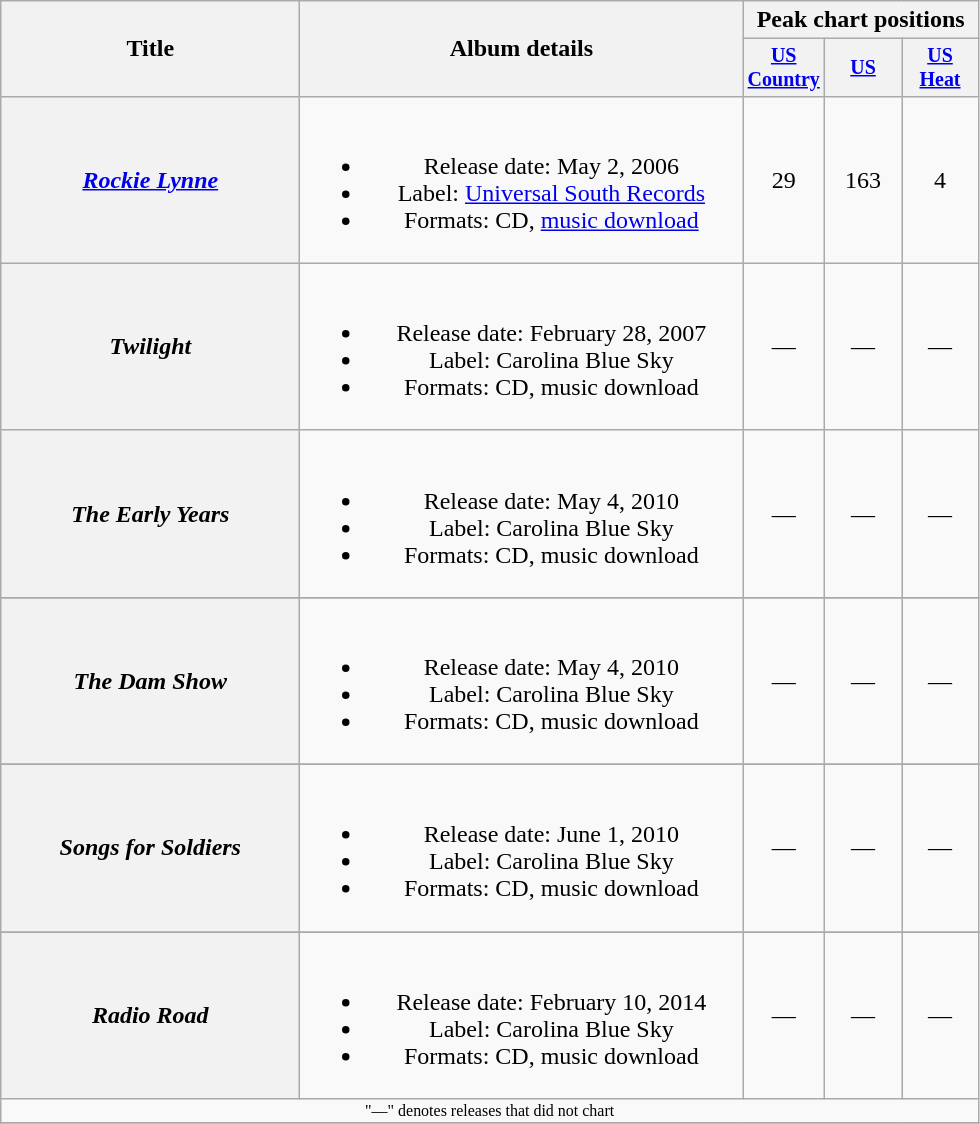<table class="wikitable plainrowheaders" style="text-align:center;">
<tr>
<th rowspan="2" style="width:12em;">Title</th>
<th rowspan="2" style="width:18em;">Album details</th>
<th colspan="3">Peak chart positions</th>
</tr>
<tr style="font-size:smaller;">
<th width="45"><a href='#'>US Country</a><br></th>
<th width="45"><a href='#'>US</a><br></th>
<th width="45"><a href='#'>US<br>Heat</a><br></th>
</tr>
<tr>
<th scope="row"><em><a href='#'>Rockie Lynne</a></em></th>
<td><br><ul><li>Release date: May 2, 2006</li><li>Label: <a href='#'>Universal South Records</a></li><li>Formats: CD, <a href='#'>music download</a></li></ul></td>
<td>29</td>
<td>163</td>
<td>4</td>
</tr>
<tr>
<th scope="row"><em>Twilight</em></th>
<td><br><ul><li>Release date: February 28, 2007</li><li>Label: Carolina Blue Sky</li><li>Formats: CD, music download</li></ul></td>
<td>—</td>
<td>—</td>
<td>—</td>
</tr>
<tr>
<th scope="row"><em>The Early Years</em></th>
<td><br><ul><li>Release date: May 4, 2010</li><li>Label: Carolina Blue Sky</li><li>Formats: CD, music download</li></ul></td>
<td>—</td>
<td>—</td>
<td>—</td>
</tr>
<tr>
</tr>
<tr>
</tr>
<tr>
<th scope="row"><em>The Dam Show</em></th>
<td><br><ul><li>Release date: May 4, 2010</li><li>Label: Carolina Blue Sky</li><li>Formats: CD, music download</li></ul></td>
<td>—</td>
<td>—</td>
<td>—</td>
</tr>
<tr>
</tr>
<tr>
<th scope="row"><em>Songs for Soldiers</em></th>
<td><br><ul><li>Release date: June 1, 2010</li><li>Label: Carolina Blue Sky</li><li>Formats: CD, music download</li></ul></td>
<td>—</td>
<td>—</td>
<td>—</td>
</tr>
<tr>
</tr>
<tr>
<th scope="row"><em>Radio Road</em></th>
<td><br><ul><li>Release date: February 10, 2014</li><li>Label: Carolina Blue Sky</li><li>Formats: CD, music download</li></ul></td>
<td>—</td>
<td>—</td>
<td>—</td>
</tr>
<tr>
<td colspan="10" style="font-size:8pt">"—" denotes releases that did not chart</td>
</tr>
<tr>
</tr>
</table>
